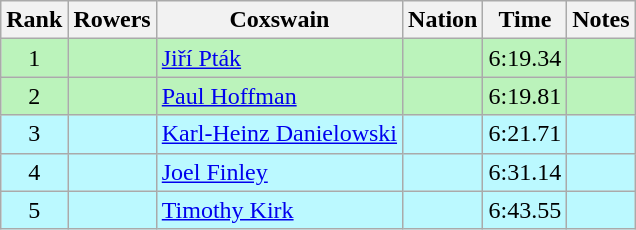<table class="wikitable sortable" style="text-align:center">
<tr>
<th>Rank</th>
<th>Rowers</th>
<th>Coxswain</th>
<th>Nation</th>
<th>Time</th>
<th>Notes</th>
</tr>
<tr bgcolor=bbf3bb>
<td>1</td>
<td align=left></td>
<td align=left><a href='#'>Jiří Pták</a></td>
<td align=left></td>
<td>6:19.34</td>
<td></td>
</tr>
<tr bgcolor=bbf3bb>
<td>2</td>
<td align=left></td>
<td align=left><a href='#'>Paul Hoffman</a></td>
<td align=left></td>
<td>6:19.81</td>
<td></td>
</tr>
<tr bgcolor=bbf9ff>
<td>3</td>
<td align=left></td>
<td align=left><a href='#'>Karl-Heinz Danielowski</a></td>
<td align=left></td>
<td>6:21.71</td>
<td></td>
</tr>
<tr bgcolor=bbf9ff>
<td>4</td>
<td align=left></td>
<td align=left><a href='#'>Joel Finley</a></td>
<td align=left></td>
<td>6:31.14</td>
<td></td>
</tr>
<tr bgcolor=bbf9ff>
<td>5</td>
<td align=left></td>
<td align=left><a href='#'>Timothy Kirk</a></td>
<td align=left></td>
<td>6:43.55</td>
<td></td>
</tr>
</table>
